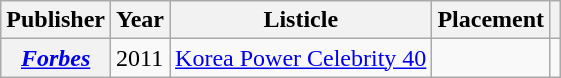<table class="wikitable plainrowheaders sortable" style="margin-right: 0;">
<tr>
<th scope="col">Publisher</th>
<th scope="col">Year</th>
<th scope="col">Listicle</th>
<th scope="col">Placement</th>
<th scope="col" class="unsortable"></th>
</tr>
<tr>
<th scope="row"><em><a href='#'>Forbes</a></em></th>
<td>2011</td>
<td><a href='#'>Korea Power Celebrity 40</a></td>
<td></td>
<td style="text-align:center;"></td>
</tr>
</table>
